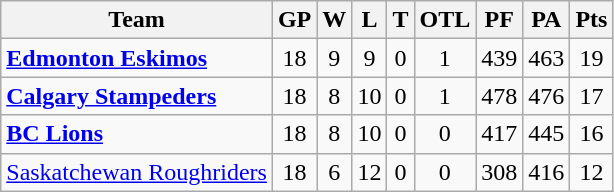<table class="wikitable">
<tr>
<th>Team</th>
<th>GP</th>
<th>W</th>
<th>L</th>
<th>T</th>
<th>OTL</th>
<th>PF</th>
<th>PA</th>
<th>Pts</th>
</tr>
<tr align="center">
<td align="left"><strong><a href='#'>Edmonton Eskimos</a></strong></td>
<td>18</td>
<td>9</td>
<td>9</td>
<td>0</td>
<td>1</td>
<td>439</td>
<td>463</td>
<td>19</td>
</tr>
<tr align="center">
<td align="left"><strong><a href='#'>Calgary Stampeders</a></strong></td>
<td>18</td>
<td>8</td>
<td>10</td>
<td>0</td>
<td>1</td>
<td>478</td>
<td>476</td>
<td>17</td>
</tr>
<tr align="center">
<td align="left"><strong><a href='#'>BC Lions</a></strong></td>
<td>18</td>
<td>8</td>
<td>10</td>
<td>0</td>
<td>0</td>
<td>417</td>
<td>445</td>
<td>16</td>
</tr>
<tr align="center">
<td align="left"><a href='#'>Saskatchewan Roughriders</a></td>
<td>18</td>
<td>6</td>
<td>12</td>
<td>0</td>
<td>0</td>
<td>308</td>
<td>416</td>
<td>12</td>
</tr>
</table>
